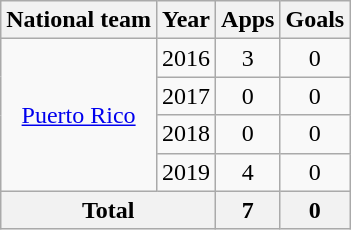<table class="wikitable" style="text-align:center">
<tr>
<th>National team</th>
<th>Year</th>
<th>Apps</th>
<th>Goals</th>
</tr>
<tr>
<td rowspan="4"><a href='#'>Puerto Rico</a></td>
<td>2016</td>
<td>3</td>
<td>0</td>
</tr>
<tr>
<td>2017</td>
<td>0</td>
<td>0</td>
</tr>
<tr>
<td>2018</td>
<td>0</td>
<td>0</td>
</tr>
<tr>
<td>2019</td>
<td>4</td>
<td>0</td>
</tr>
<tr>
<th colspan=2>Total</th>
<th>7</th>
<th>0</th>
</tr>
</table>
